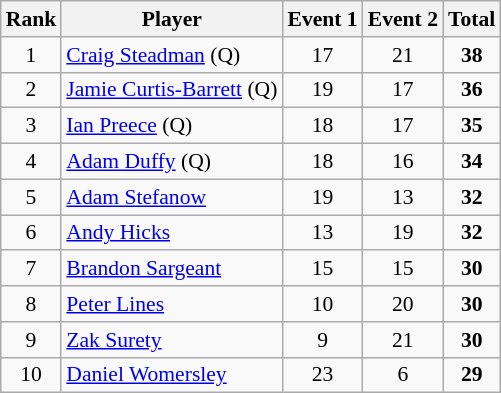<table class="wikitable sortable" style="text-align:center; font-size:90%">
<tr>
<th>Rank</th>
<th>Player</th>
<th>Event 1</th>
<th>Event 2</th>
<th>Total</th>
</tr>
<tr>
<td>1</td>
<td align=left> <a href='#'>Craig Steadman</a> (Q)</td>
<td>17</td>
<td>21</td>
<td><strong>38</strong></td>
</tr>
<tr>
<td>2</td>
<td align=left> <a href='#'>Jamie Curtis-Barrett</a> (Q)</td>
<td>19</td>
<td>17</td>
<td><strong>36</strong></td>
</tr>
<tr>
<td>3</td>
<td align=left> <a href='#'>Ian Preece</a> (Q)</td>
<td>18</td>
<td>17</td>
<td><strong>35</strong></td>
</tr>
<tr>
<td>4</td>
<td align=left> <a href='#'>Adam Duffy</a> (Q)</td>
<td>18</td>
<td>16</td>
<td><strong>34</strong></td>
</tr>
<tr>
<td>5</td>
<td align=left> <a href='#'>Adam Stefanow</a></td>
<td>19</td>
<td>13</td>
<td><strong>32</strong></td>
</tr>
<tr>
<td>6</td>
<td align=left> <a href='#'>Andy Hicks</a></td>
<td>13</td>
<td>19</td>
<td><strong>32</strong></td>
</tr>
<tr>
<td>7</td>
<td align=left> <a href='#'>Brandon Sargeant</a></td>
<td>15</td>
<td>15</td>
<td><strong>30</strong></td>
</tr>
<tr>
<td>8</td>
<td align=left> <a href='#'>Peter Lines</a></td>
<td>10</td>
<td>20</td>
<td><strong>30</strong></td>
</tr>
<tr>
<td>9</td>
<td align=left> <a href='#'>Zak Surety</a></td>
<td>9</td>
<td>21</td>
<td><strong>30</strong></td>
</tr>
<tr>
<td>10</td>
<td align=left> <a href='#'>Daniel Womersley</a></td>
<td>23</td>
<td>6</td>
<td><strong>29</strong></td>
</tr>
</table>
